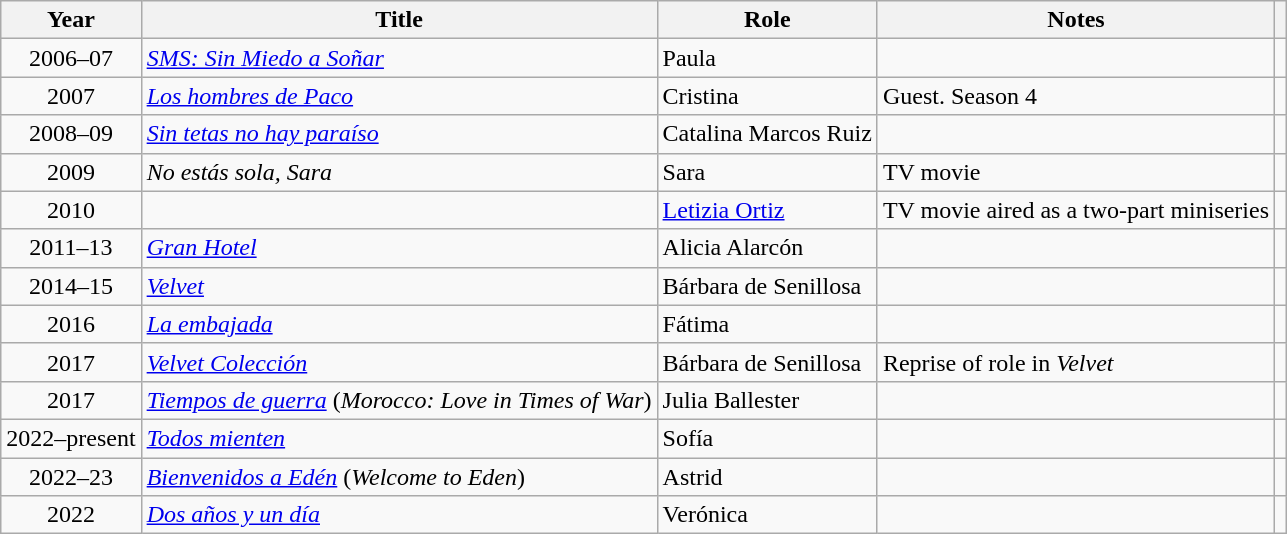<table class="wikitable">
<tr>
<th>Year</th>
<th>Title</th>
<th>Role</th>
<th>Notes</th>
<th></th>
</tr>
<tr>
<td align = "center">2006–07</td>
<td><em><a href='#'>SMS: Sin Miedo a Soñar</a></em></td>
<td>Paula</td>
<td></td>
<td align = "center"></td>
</tr>
<tr>
<td align = "center">2007</td>
<td><em><a href='#'>Los hombres de Paco</a></em></td>
<td>Cristina</td>
<td>Guest. Season 4</td>
<td align = "center"></td>
</tr>
<tr>
<td align = "center">2008–09</td>
<td><em><a href='#'>Sin tetas no hay paraíso</a></em></td>
<td>Catalina Marcos Ruiz</td>
<td></td>
<td align = "center"></td>
</tr>
<tr>
<td align = "center">2009</td>
<td><em>No estás sola, Sara</em></td>
<td>Sara</td>
<td>TV movie</td>
<td align = "center"></td>
</tr>
<tr>
<td align = "center">2010</td>
<td><em></em></td>
<td><a href='#'>Letizia Ortiz</a></td>
<td>TV movie aired as a two-part miniseries</td>
<td align = "center"></td>
</tr>
<tr>
<td align = "center">2011–13</td>
<td><em><a href='#'>Gran Hotel</a></em></td>
<td>Alicia Alarcón</td>
<td></td>
<td align = "center"></td>
</tr>
<tr>
<td align = "center">2014–15</td>
<td><em><a href='#'>Velvet</a></em></td>
<td>Bárbara de Senillosa</td>
<td></td>
<td align = "center"></td>
</tr>
<tr>
<td align = "center">2016</td>
<td><em><a href='#'>La embajada</a></em></td>
<td>Fátima</td>
<td></td>
<td align = "center"></td>
</tr>
<tr>
<td align = "center">2017</td>
<td><em><a href='#'>Velvet Colección</a></em></td>
<td>Bárbara de Senillosa</td>
<td>Reprise of role in <em>Velvet</em></td>
<td align = "center"></td>
</tr>
<tr>
<td align = "center">2017</td>
<td><em><a href='#'>Tiempos de guerra</a></em> (<em>Morocco: Love in Times of War</em>)</td>
<td>Julia Ballester</td>
<td></td>
<td align = "center"></td>
</tr>
<tr>
<td align = "center">2022–present</td>
<td><em><a href='#'>Todos mienten</a></em></td>
<td>Sofía</td>
<td></td>
<td align = "center"></td>
</tr>
<tr>
<td align = "center">2022–23</td>
<td><em><a href='#'>Bienvenidos a Edén</a></em> (<em>Welcome to Eden</em>)</td>
<td>Astrid</td>
<td></td>
<td align = "center"></td>
</tr>
<tr>
<td align = "center">2022</td>
<td><em><a href='#'>Dos años y un día</a></em></td>
<td>Verónica</td>
<td></td>
<td align = "center"></td>
</tr>
</table>
